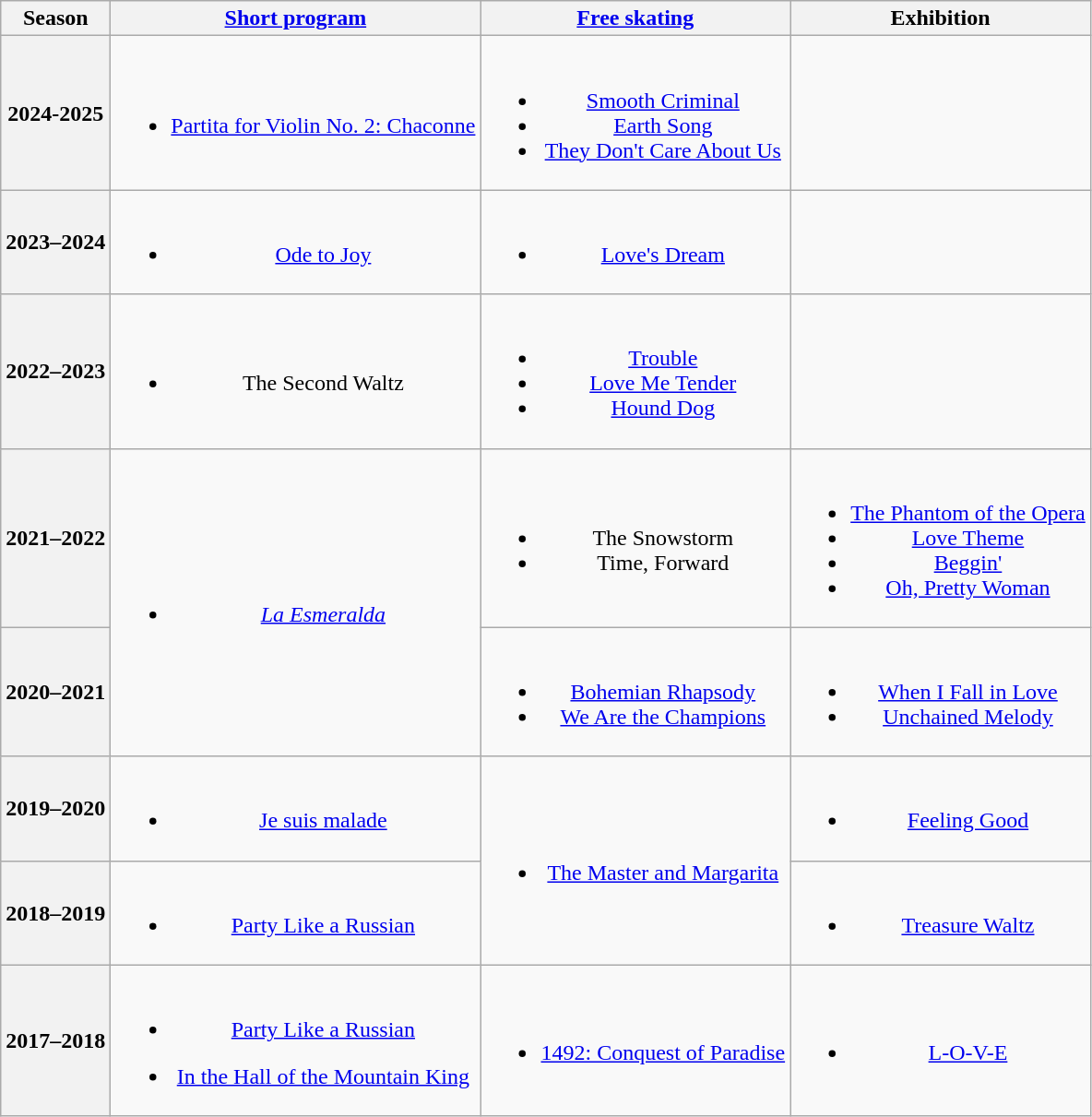<table class=wikitable style=text-align:center>
<tr>
<th>Season</th>
<th><a href='#'>Short program</a></th>
<th><a href='#'>Free skating</a></th>
<th>Exhibition</th>
</tr>
<tr>
<th>2024-2025</th>
<td><br><ul><li><a href='#'>Partita for Violin No. 2: Chaconne</a><br> </li></ul></td>
<td><br><ul><li><a href='#'>Smooth Criminal</a></li><li><a href='#'>Earth Song</a></li><li><a href='#'>They Don't Care About Us</a> <br> </li></ul></td>
<td></td>
</tr>
<tr>
<th>2023–2024</th>
<td><br><ul><li><a href='#'>Ode to Joy</a><br> </li></ul></td>
<td><br><ul><li><a href='#'>Love's Dream</a> <br> </li></ul></td>
<td></td>
</tr>
<tr>
<th>2022–2023</th>
<td><br><ul><li>The Second Waltz <br> </li></ul></td>
<td><br><ul><li><a href='#'>Trouble</a></li><li><a href='#'>Love Me Tender</a></li><li><a href='#'>Hound Dog</a> <br> </li></ul></td>
</tr>
<tr>
<th>2021–2022 <br> </th>
<td rowspan=2><br><ul><li><a href='#'><em>La Esmeralda</em></a> <br> </li></ul></td>
<td><br><ul><li>The Snowstorm</li><li>Time, Forward <br> </li></ul></td>
<td><br><ul><li><a href='#'>The Phantom of the Opera</a> <br> </li><li><a href='#'>Love Theme</a> <br> </li><li><a href='#'>Beggin'</a> <br> </li><li><a href='#'>Oh, Pretty Woman</a> <br> </li></ul></td>
</tr>
<tr>
<th>2020–2021 <br> </th>
<td><br><ul><li><a href='#'>Bohemian Rhapsody</a></li><li><a href='#'>We Are the Champions</a> <br> </li></ul></td>
<td><br><ul><li><a href='#'>When I Fall in Love</a> <br> </li><li><a href='#'>Unchained Melody</a> <br> </li></ul></td>
</tr>
<tr>
<th>2019–2020 <br> </th>
<td><br><ul><li><a href='#'>Je suis malade</a> <br> </li></ul></td>
<td rowspan=2><br><ul><li><a href='#'>The Master and Margarita</a> <br></li></ul></td>
<td><br><ul><li><a href='#'>Feeling Good</a> <br> </li></ul></td>
</tr>
<tr>
<th>2018–2019 <br> </th>
<td><br><ul><li><a href='#'>Party Like a Russian</a> <br></li></ul></td>
<td><br><ul><li><a href='#'>Treasure Waltz</a> <br></li></ul></td>
</tr>
<tr>
<th>2017–2018 <br> </th>
<td><br><ul><li><a href='#'>Party Like a Russian</a> <br></li></ul><ul><li><a href='#'>In the Hall of the Mountain King</a> <br></li></ul></td>
<td><br><ul><li><a href='#'>1492: Conquest of Paradise</a> <br></li></ul></td>
<td><br><ul><li><a href='#'>L-O-V-E</a> <br></li></ul></td>
</tr>
</table>
